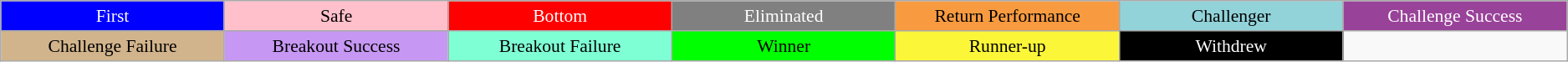<table class="wikitable" style="text-align:center; font-size: 90%;">
<tr>
<td style="background:blue; color: white; width:7%">First</td>
<td style="background:pink; width:7%">Safe</td>
<td style="background:red; color:white; width:7%">Bottom</td>
<td style="background:grey; color:white; width:7%">Eliminated</td>
<td style="background:#F89B40; width:7%">Return Performance</td>
<td style="background:#92D3DA; width:7%">Challenger</td>
<td style="background:#994299; color:white; width:7%">Challenge Success</td>
</tr>
<tr>
<td style="background:tan; width:7%">Challenge Failure</td>
<td style="background:#C697F3; width:7%">Breakout Success</td>
<td style="background:#7FFFD4; width:7%">Breakout Failure</td>
<td style="background:lime; width:7%">Winner</td>
<td style="background:#FCF639; width:7%; color: black;">Runner-up</td>
<td style="background:black; color:white; width:7%">Withdrew</td>
</tr>
</table>
